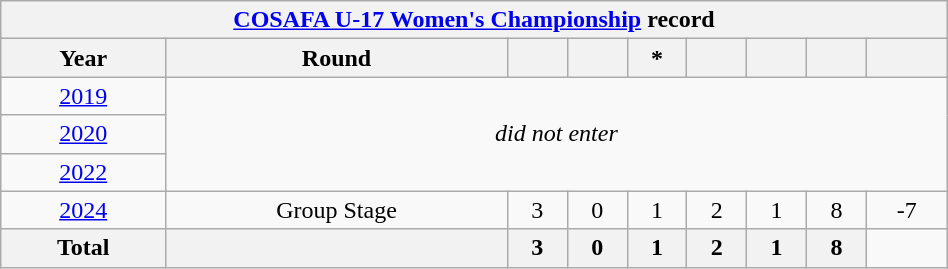<table class="wikitable" style="text-align: center; width:50%;">
<tr>
<th colspan=10><a href='#'>COSAFA U-17 Women's Championship</a> record</th>
</tr>
<tr>
<th>Year</th>
<th>Round</th>
<th></th>
<th></th>
<th>*</th>
<th></th>
<th></th>
<th></th>
<th></th>
</tr>
<tr>
<td> <a href='#'>2019</a></td>
<td rowspan=3 colspan=8><em>did not enter</em></td>
</tr>
<tr>
<td> <a href='#'>2020</a></td>
</tr>
<tr>
<td> <a href='#'>2022</a></td>
</tr>
<tr>
<td> <a href='#'>2024</a></td>
<td>Group Stage</td>
<td>3</td>
<td>0</td>
<td>1</td>
<td>2</td>
<td>1</td>
<td>8</td>
<td>-7</td>
</tr>
<tr>
<th>Total</th>
<th></th>
<th>3</th>
<th>0</th>
<th>1</th>
<th>2</th>
<th>1</th>
<th>8</th>
</tr>
</table>
